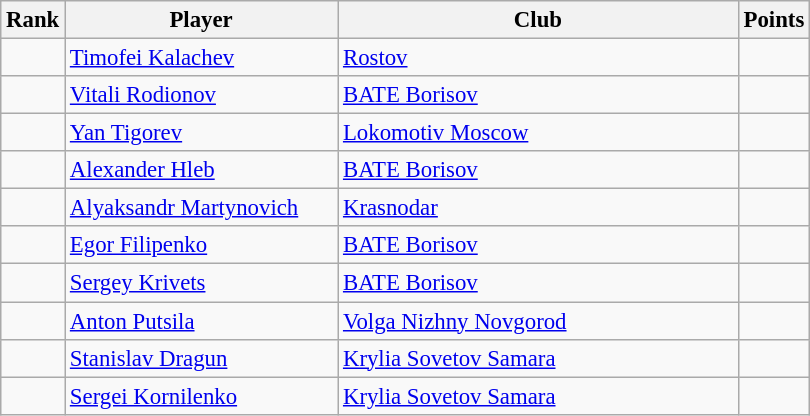<table class="wikitable" style="font-size:95%;">
<tr>
<th>Rank</th>
<th width="175pt">Player</th>
<th width="260pt">Club</th>
<th>Points</th>
</tr>
<tr>
<td></td>
<td><a href='#'>Timofei Kalachev</a></td>
<td> <a href='#'>Rostov</a></td>
<td></td>
</tr>
<tr>
<td></td>
<td><a href='#'>Vitali Rodionov</a></td>
<td> <a href='#'>BATE Borisov</a></td>
<td></td>
</tr>
<tr>
<td></td>
<td><a href='#'>Yan Tigorev</a></td>
<td> <a href='#'>Lokomotiv Moscow</a></td>
<td></td>
</tr>
<tr>
<td></td>
<td><a href='#'>Alexander Hleb</a></td>
<td> <a href='#'>BATE Borisov</a></td>
<td></td>
</tr>
<tr>
<td></td>
<td><a href='#'>Alyaksandr Martynovich</a></td>
<td> <a href='#'>Krasnodar</a></td>
<td></td>
</tr>
<tr>
<td></td>
<td><a href='#'>Egor Filipenko</a></td>
<td> <a href='#'>BATE Borisov</a></td>
<td></td>
</tr>
<tr>
<td></td>
<td><a href='#'>Sergey Krivets</a></td>
<td> <a href='#'>BATE Borisov</a></td>
<td></td>
</tr>
<tr>
<td></td>
<td><a href='#'>Anton Putsila</a></td>
<td> <a href='#'>Volga Nizhny Novgorod</a></td>
<td></td>
</tr>
<tr>
<td></td>
<td><a href='#'>Stanislav Dragun</a></td>
<td> <a href='#'>Krylia Sovetov Samara</a></td>
<td></td>
</tr>
<tr>
<td></td>
<td><a href='#'>Sergei Kornilenko</a></td>
<td> <a href='#'>Krylia Sovetov Samara</a></td>
<td></td>
</tr>
</table>
